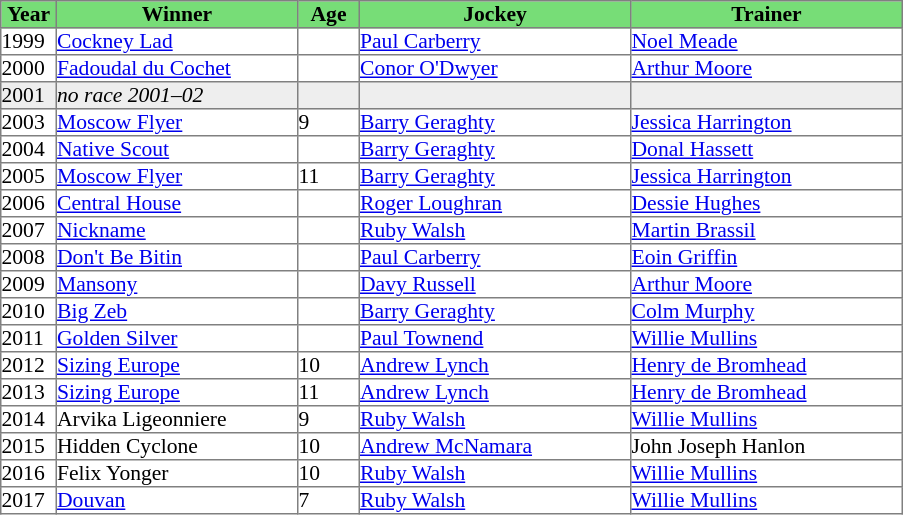<table class = "sortable" | border="1" cellpadding="0" style="border-collapse: collapse; font-size:90%">
<tr bgcolor="#77dd77" align="center">
<td width="36px"><strong>Year</strong><br></td>
<td width="160px"><strong>Winner</strong><br></td>
<td width="40px"><strong>Age</strong><br></td>
<td width="180px"><strong>Jockey</strong><br></td>
<td width="180px"><strong>Trainer</strong><br></td>
</tr>
<tr>
<td>1999</td>
<td><a href='#'>Cockney Lad</a></td>
<td></td>
<td><a href='#'>Paul Carberry</a></td>
<td><a href='#'>Noel Meade</a></td>
</tr>
<tr>
<td>2000</td>
<td><a href='#'>Fadoudal du Cochet</a></td>
<td></td>
<td><a href='#'>Conor O'Dwyer</a></td>
<td><a href='#'>Arthur Moore</a></td>
</tr>
<tr bgcolor="#eeeeee">
<td><span>2001</span></td>
<td><em>no race 2001–02</em></td>
<td></td>
<td></td>
<td></td>
</tr>
<tr>
<td>2003</td>
<td><a href='#'>Moscow Flyer</a></td>
<td>9</td>
<td><a href='#'>Barry Geraghty</a></td>
<td><a href='#'>Jessica Harrington</a></td>
</tr>
<tr>
<td>2004</td>
<td><a href='#'>Native Scout</a></td>
<td></td>
<td><a href='#'>Barry Geraghty</a></td>
<td><a href='#'>Donal Hassett</a></td>
</tr>
<tr>
<td>2005</td>
<td><a href='#'>Moscow Flyer</a></td>
<td>11</td>
<td><a href='#'>Barry Geraghty</a></td>
<td><a href='#'>Jessica Harrington</a></td>
</tr>
<tr>
<td>2006</td>
<td><a href='#'>Central House</a></td>
<td></td>
<td><a href='#'>Roger Loughran</a></td>
<td><a href='#'>Dessie Hughes</a></td>
</tr>
<tr>
<td>2007</td>
<td><a href='#'>Nickname</a></td>
<td></td>
<td><a href='#'>Ruby Walsh</a></td>
<td><a href='#'>Martin Brassil</a></td>
</tr>
<tr>
<td>2008</td>
<td><a href='#'>Don't Be Bitin</a></td>
<td></td>
<td><a href='#'>Paul Carberry</a></td>
<td><a href='#'>Eoin Griffin</a></td>
</tr>
<tr>
<td>2009</td>
<td><a href='#'>Mansony</a></td>
<td></td>
<td><a href='#'>Davy Russell</a></td>
<td><a href='#'>Arthur Moore</a></td>
</tr>
<tr>
<td>2010</td>
<td><a href='#'>Big Zeb</a></td>
<td></td>
<td><a href='#'>Barry Geraghty</a></td>
<td><a href='#'>Colm Murphy</a></td>
</tr>
<tr>
<td>2011</td>
<td><a href='#'>Golden Silver</a></td>
<td></td>
<td><a href='#'>Paul Townend</a></td>
<td><a href='#'>Willie Mullins</a></td>
</tr>
<tr>
<td>2012</td>
<td><a href='#'>Sizing Europe</a></td>
<td>10</td>
<td><a href='#'>Andrew Lynch</a></td>
<td><a href='#'>Henry de Bromhead</a></td>
</tr>
<tr>
<td>2013</td>
<td><a href='#'>Sizing Europe</a></td>
<td>11</td>
<td><a href='#'>Andrew Lynch</a></td>
<td><a href='#'>Henry de Bromhead</a></td>
</tr>
<tr>
<td>2014</td>
<td>Arvika Ligeonniere</td>
<td>9</td>
<td><a href='#'>Ruby Walsh</a></td>
<td><a href='#'>Willie Mullins</a></td>
</tr>
<tr>
<td>2015</td>
<td>Hidden Cyclone</td>
<td>10</td>
<td><a href='#'>Andrew McNamara</a></td>
<td>John Joseph Hanlon</td>
</tr>
<tr>
<td>2016</td>
<td>Felix Yonger</td>
<td>10</td>
<td><a href='#'>Ruby Walsh</a></td>
<td><a href='#'>Willie Mullins</a></td>
</tr>
<tr>
<td>2017</td>
<td><a href='#'>Douvan</a></td>
<td>7</td>
<td><a href='#'>Ruby Walsh</a></td>
<td><a href='#'>Willie Mullins</a></td>
</tr>
</table>
